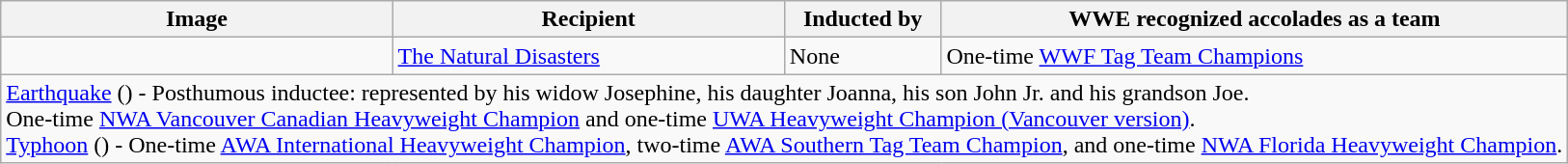<table class="wikitable">
<tr>
<th style="width:25%;">Image</th>
<th style="width:25%;">Recipient<br></th>
<th style="width:10%;">Inducted by</th>
<th class="unsortable">WWE recognized accolades as a team</th>
</tr>
<tr>
<td></td>
<td><a href='#'>The Natural Disasters</a></td>
<td>None</td>
<td>One-time <a href='#'>WWF Tag Team Champions</a></td>
</tr>
<tr>
<td colspan="4"><a href='#'>Earthquake</a> () - Posthumous inductee: represented by his widow Josephine, his daughter Joanna, his son John Jr. and his grandson Joe.<br>One-time <a href='#'>NWA Vancouver Canadian Heavyweight Champion</a> and one-time <a href='#'>UWA Heavyweight Champion (Vancouver version)</a>.<br><a href='#'>Typhoon</a> () - One-time <a href='#'>AWA International Heavyweight Champion</a>, two-time <a href='#'>AWA Southern Tag Team Champion</a>, and one-time <a href='#'>NWA Florida Heavyweight Champion</a>.</td>
</tr>
</table>
